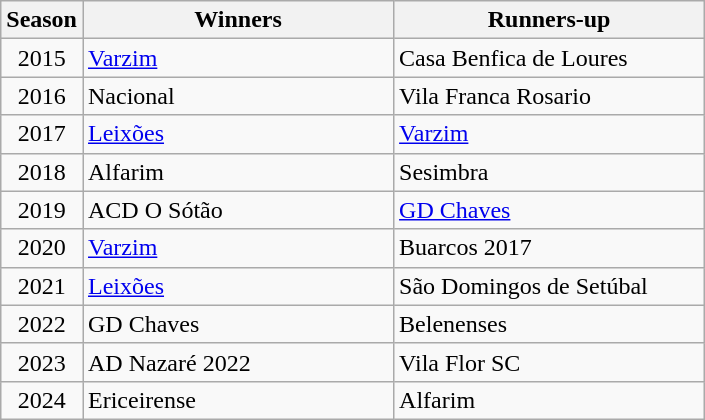<table class="wikitable" style="text-align:center:1em;float:center">
<tr>
<th width="45">Season</th>
<th width="200">Winners</th>
<th width="200">Runners-up</th>
</tr>
<tr>
<td align="center">2015</td>
<td><a href='#'>Varzim</a></td>
<td>Casa Benfica de Loures</td>
</tr>
<tr>
<td align="center">2016</td>
<td>Nacional</td>
<td>Vila Franca Rosario</td>
</tr>
<tr>
<td align="center">2017</td>
<td><a href='#'>Leixões</a></td>
<td><a href='#'>Varzim</a></td>
</tr>
<tr>
<td align="center">2018</td>
<td>Alfarim</td>
<td>Sesimbra</td>
</tr>
<tr>
<td align="center">2019</td>
<td>ACD O Sótão</td>
<td><a href='#'>GD Chaves</a></td>
</tr>
<tr>
<td align="center">2020</td>
<td><a href='#'>Varzim</a></td>
<td>Buarcos 2017</td>
</tr>
<tr>
<td align="center">2021</td>
<td><a href='#'>Leixões</a></td>
<td>São Domingos de Setúbal</td>
</tr>
<tr>
<td align="center">2022</td>
<td>GD Chaves</td>
<td>Belenenses</td>
</tr>
<tr>
<td align="center">2023</td>
<td>AD Nazaré 2022</td>
<td>Vila Flor SC</td>
</tr>
<tr>
<td align="center">2024</td>
<td>Ericeirense</td>
<td>Alfarim</td>
</tr>
</table>
